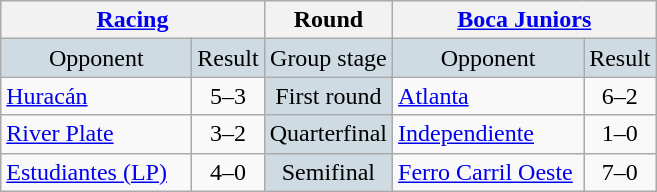<table class="wikitable" style="text-align:center;">
<tr>
<th colspan=3 width= 100px><a href='#'>Racing</a></th>
<th>Round</th>
<th colspan=3 width= 100px><a href='#'>Boca Juniors</a></th>
</tr>
<tr bgcolor= #CFDBE2>
<td width= 120px>Opponent</td>
<td colspan=2 width= px>Result</td>
<td>Group stage</td>
<td width= 120px>Opponent</td>
<td colspan=2 width= px>Result</td>
</tr>
<tr>
<td align= left><a href='#'>Huracán</a></td>
<td colspan=2>5–3</td>
<td bgcolor= #CFDBE2>First round</td>
<td align=left><a href='#'>Atlanta</a></td>
<td colspan=2>6–2</td>
</tr>
<tr>
<td align= left><a href='#'>River Plate</a></td>
<td colspan=2>3–2</td>
<td bgcolor= #CFDBE2>Quarterfinal</td>
<td align=left><a href='#'>Independiente</a></td>
<td colspan=2>1–0</td>
</tr>
<tr>
<td align=left><a href='#'>Estudiantes (LP)</a></td>
<td colspan=2>4–0</td>
<td bgcolor= #CFDBE2>Semifinal</td>
<td align=left><a href='#'>Ferro Carril Oeste</a></td>
<td colspan=2>7–0</td>
</tr>
</table>
